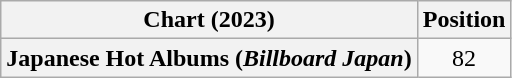<table class="wikitable plainrowheaders" style="text-align:center">
<tr>
<th scope="col">Chart (2023)</th>
<th scope="col">Position</th>
</tr>
<tr>
<th scope="row">Japanese Hot Albums (<em>Billboard Japan</em>)</th>
<td>82</td>
</tr>
</table>
